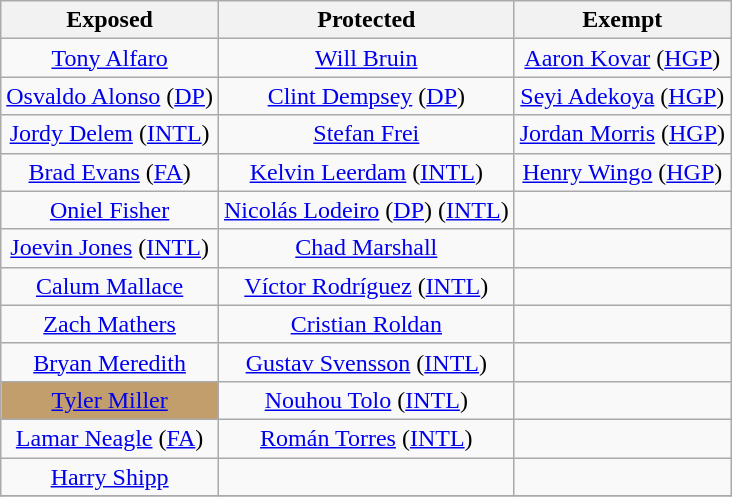<table class="wikitable" style="text-align:center">
<tr>
<th>Exposed</th>
<th>Protected</th>
<th>Exempt</th>
</tr>
<tr>
<td><a href='#'>Tony Alfaro</a></td>
<td><a href='#'>Will Bruin</a></td>
<td><a href='#'>Aaron Kovar</a> (<a href='#'>HGP</a>)</td>
</tr>
<tr>
<td><a href='#'>Osvaldo Alonso</a> (<a href='#'>DP</a>)</td>
<td><a href='#'>Clint Dempsey</a> (<a href='#'>DP</a>)</td>
<td><a href='#'>Seyi Adekoya</a> (<a href='#'>HGP</a>)</td>
</tr>
<tr>
<td><a href='#'>Jordy Delem</a> (<a href='#'>INTL</a>)</td>
<td><a href='#'>Stefan Frei</a></td>
<td><a href='#'>Jordan Morris</a> (<a href='#'>HGP</a>)</td>
</tr>
<tr>
<td><a href='#'>Brad Evans</a> (<a href='#'>FA</a>)</td>
<td><a href='#'>Kelvin Leerdam</a> (<a href='#'>INTL</a>)</td>
<td><a href='#'>Henry Wingo</a> (<a href='#'>HGP</a>)</td>
</tr>
<tr>
<td><a href='#'>Oniel Fisher</a></td>
<td><a href='#'>Nicolás Lodeiro</a> (<a href='#'>DP</a>) (<a href='#'>INTL</a>)</td>
<td></td>
</tr>
<tr>
<td><a href='#'>Joevin Jones</a> (<a href='#'>INTL</a>)</td>
<td><a href='#'>Chad Marshall</a></td>
<td></td>
</tr>
<tr>
<td><a href='#'>Calum Mallace</a></td>
<td><a href='#'>Víctor Rodríguez</a> (<a href='#'>INTL</a>)</td>
<td></td>
</tr>
<tr>
<td><a href='#'>Zach Mathers</a></td>
<td><a href='#'>Cristian Roldan</a></td>
<td></td>
</tr>
<tr>
<td><a href='#'>Bryan Meredith</a></td>
<td><a href='#'>Gustav Svensson</a> (<a href='#'>INTL</a>)</td>
<td></td>
</tr>
<tr>
<td style="background: #C39E6D"><a href='#'>Tyler Miller</a></td>
<td><a href='#'>Nouhou Tolo</a> (<a href='#'>INTL</a>)</td>
<td></td>
</tr>
<tr>
<td><a href='#'>Lamar Neagle</a> (<a href='#'>FA</a>)</td>
<td><a href='#'>Román Torres</a> (<a href='#'>INTL</a>)</td>
<td></td>
</tr>
<tr>
<td><a href='#'>Harry Shipp</a></td>
<td></td>
<td></td>
</tr>
<tr>
</tr>
</table>
